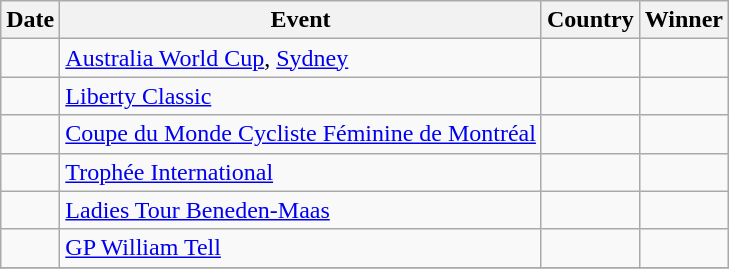<table class="wikitable sortable">
<tr>
<th>Date</th>
<th>Event</th>
<th>Country</th>
<th>Winner</th>
</tr>
<tr>
<td></td>
<td><a href='#'>Australia World Cup</a>, <a href='#'>Sydney</a></td>
<td></td>
<td></td>
</tr>
<tr>
<td></td>
<td><a href='#'>Liberty Classic</a></td>
<td></td>
<td></td>
</tr>
<tr>
<td></td>
<td><a href='#'>Coupe du Monde Cycliste Féminine de Montréal</a></td>
<td></td>
<td></td>
</tr>
<tr>
<td></td>
<td><a href='#'>Trophée International</a></td>
<td></td>
<td></td>
</tr>
<tr>
<td></td>
<td><a href='#'>Ladies Tour Beneden-Maas</a></td>
<td></td>
<td></td>
</tr>
<tr>
<td></td>
<td><a href='#'>GP William Tell</a></td>
<td></td>
<td></td>
</tr>
<tr>
</tr>
</table>
